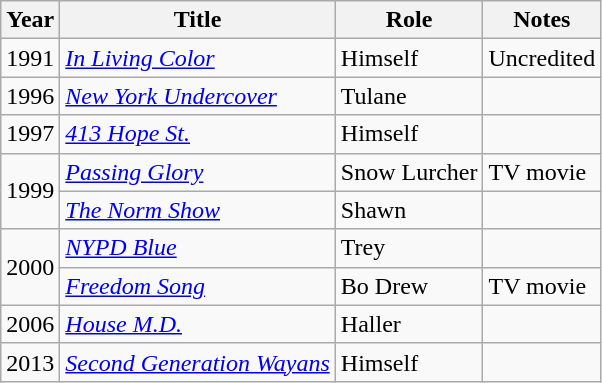<table class="wikitable">
<tr>
<th>Year</th>
<th>Title</th>
<th>Role</th>
<th>Notes</th>
</tr>
<tr>
<td>1991</td>
<td><em><a href='#'>In Living Color</a></em></td>
<td>Himself</td>
<td>Uncredited</td>
</tr>
<tr>
<td>1996</td>
<td><em><a href='#'>New York Undercover</a></em></td>
<td>Tulane</td>
<td></td>
</tr>
<tr>
<td>1997</td>
<td><em><a href='#'>413 Hope St.</a></em></td>
<td>Himself</td>
<td></td>
</tr>
<tr>
<td rowspan="2">1999</td>
<td><em><a href='#'>Passing Glory</a></em></td>
<td>Snow Lurcher</td>
<td>TV movie</td>
</tr>
<tr>
<td><em><a href='#'>The Norm Show</a></em></td>
<td>Shawn</td>
<td></td>
</tr>
<tr>
<td rowspan=2>2000</td>
<td><em><a href='#'>NYPD Blue</a></em></td>
<td>Trey</td>
<td></td>
</tr>
<tr>
<td><em><a href='#'>Freedom Song</a></em></td>
<td>Bo Drew</td>
<td>TV movie</td>
</tr>
<tr>
<td>2006</td>
<td><em><a href='#'>House M.D.</a></em></td>
<td>Haller</td>
<td></td>
</tr>
<tr>
<td>2013</td>
<td><em><a href='#'>Second Generation Wayans</a></em></td>
<td>Himself</td>
<td></td>
</tr>
</table>
